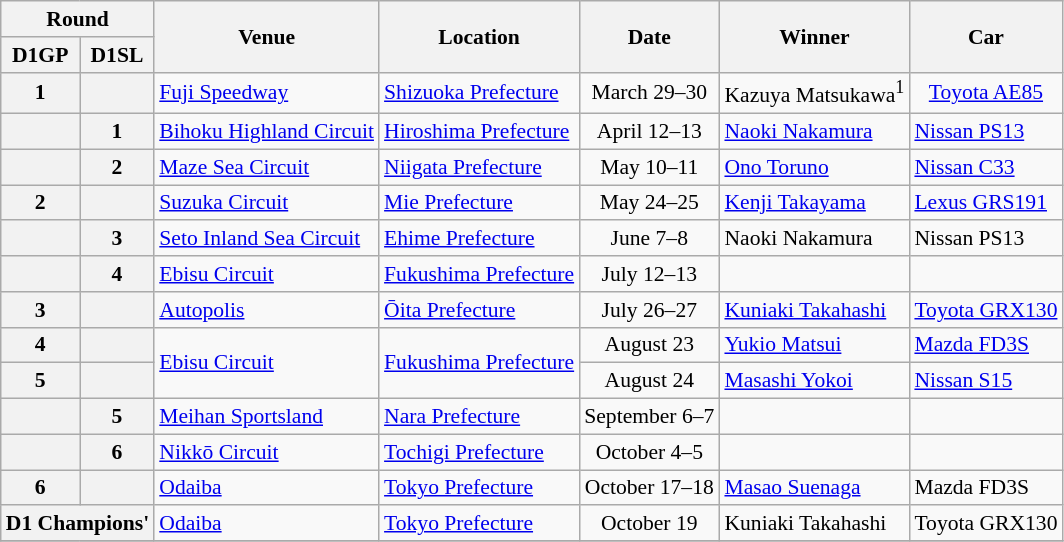<table class="wikitable" style="font-size: 90%;">
<tr>
<th colspan=2>Round</th>
<th rowspan=2>Venue</th>
<th rowspan=2>Location</th>
<th rowspan=2>Date</th>
<th rowspan=2>Winner</th>
<th rowspan=2>Car</th>
</tr>
<tr>
<th>D1GP</th>
<th>D1SL</th>
</tr>
<tr>
<th>1</th>
<th></th>
<td><a href='#'>Fuji Speedway</a></td>
<td><a href='#'>Shizuoka Prefecture</a></td>
<td align="center">March 29–30</td>
<td align="center">Kazuya Matsukawa<sup>1</sup></td>
<td align="center"><a href='#'>Toyota AE85</a></td>
</tr>
<tr>
<th></th>
<th>1</th>
<td><a href='#'>Bihoku Highland Circuit</a></td>
<td><a href='#'>Hiroshima Prefecture</a></td>
<td align="center">April 12–13</td>
<td><a href='#'>Naoki Nakamura</a></td>
<td><a href='#'>Nissan PS13</a></td>
</tr>
<tr>
<th></th>
<th>2</th>
<td><a href='#'>Maze Sea Circuit</a></td>
<td><a href='#'>Niigata Prefecture</a></td>
<td align="center">May 10–11</td>
<td><a href='#'>Ono Toruno</a></td>
<td><a href='#'>Nissan C33</a></td>
</tr>
<tr>
<th>2</th>
<th></th>
<td><a href='#'>Suzuka Circuit</a></td>
<td><a href='#'>Mie Prefecture</a></td>
<td align="center">May 24–25</td>
<td><a href='#'>Kenji Takayama</a></td>
<td><a href='#'>Lexus GRS191</a></td>
</tr>
<tr>
<th></th>
<th>3</th>
<td><a href='#'>Seto Inland Sea Circuit</a></td>
<td><a href='#'>Ehime Prefecture</a></td>
<td align="center">June 7–8</td>
<td>Naoki Nakamura</td>
<td>Nissan PS13</td>
</tr>
<tr>
<th></th>
<th>4</th>
<td><a href='#'>Ebisu Circuit</a></td>
<td><a href='#'>Fukushima Prefecture</a></td>
<td align="center">July 12–13</td>
<td></td>
<td></td>
</tr>
<tr>
<th>3</th>
<th></th>
<td><a href='#'>Autopolis</a></td>
<td><a href='#'>Ōita Prefecture</a></td>
<td align="center">July 26–27</td>
<td><a href='#'>Kuniaki Takahashi</a></td>
<td><a href='#'>Toyota GRX130</a></td>
</tr>
<tr>
<th>4</th>
<th></th>
<td rowspan=2><a href='#'>Ebisu Circuit</a></td>
<td rowspan=2><a href='#'>Fukushima Prefecture</a></td>
<td align="center">August 23</td>
<td><a href='#'>Yukio Matsui</a></td>
<td><a href='#'>Mazda FD3S</a></td>
</tr>
<tr>
<th>5</th>
<th></th>
<td align="center">August 24</td>
<td><a href='#'>Masashi Yokoi</a></td>
<td><a href='#'>Nissan S15</a></td>
</tr>
<tr>
<th></th>
<th>5</th>
<td><a href='#'>Meihan Sportsland</a></td>
<td><a href='#'>Nara Prefecture</a></td>
<td align="center">September 6–7</td>
<td></td>
<td></td>
</tr>
<tr>
<th></th>
<th>6</th>
<td><a href='#'>Nikkō Circuit</a></td>
<td><a href='#'>Tochigi Prefecture</a></td>
<td align="center">October 4–5</td>
<td></td>
<td></td>
</tr>
<tr>
<th>6</th>
<th></th>
<td><a href='#'>Odaiba</a></td>
<td><a href='#'>Tokyo Prefecture</a></td>
<td align="center">October 17–18</td>
<td><a href='#'>Masao Suenaga</a></td>
<td>Mazda FD3S</td>
</tr>
<tr>
<th colspan=2>D1 Champions'</th>
<td><a href='#'>Odaiba</a></td>
<td><a href='#'>Tokyo Prefecture</a></td>
<td align="center">October 19</td>
<td>Kuniaki Takahashi</td>
<td>Toyota GRX130</td>
</tr>
<tr>
</tr>
</table>
